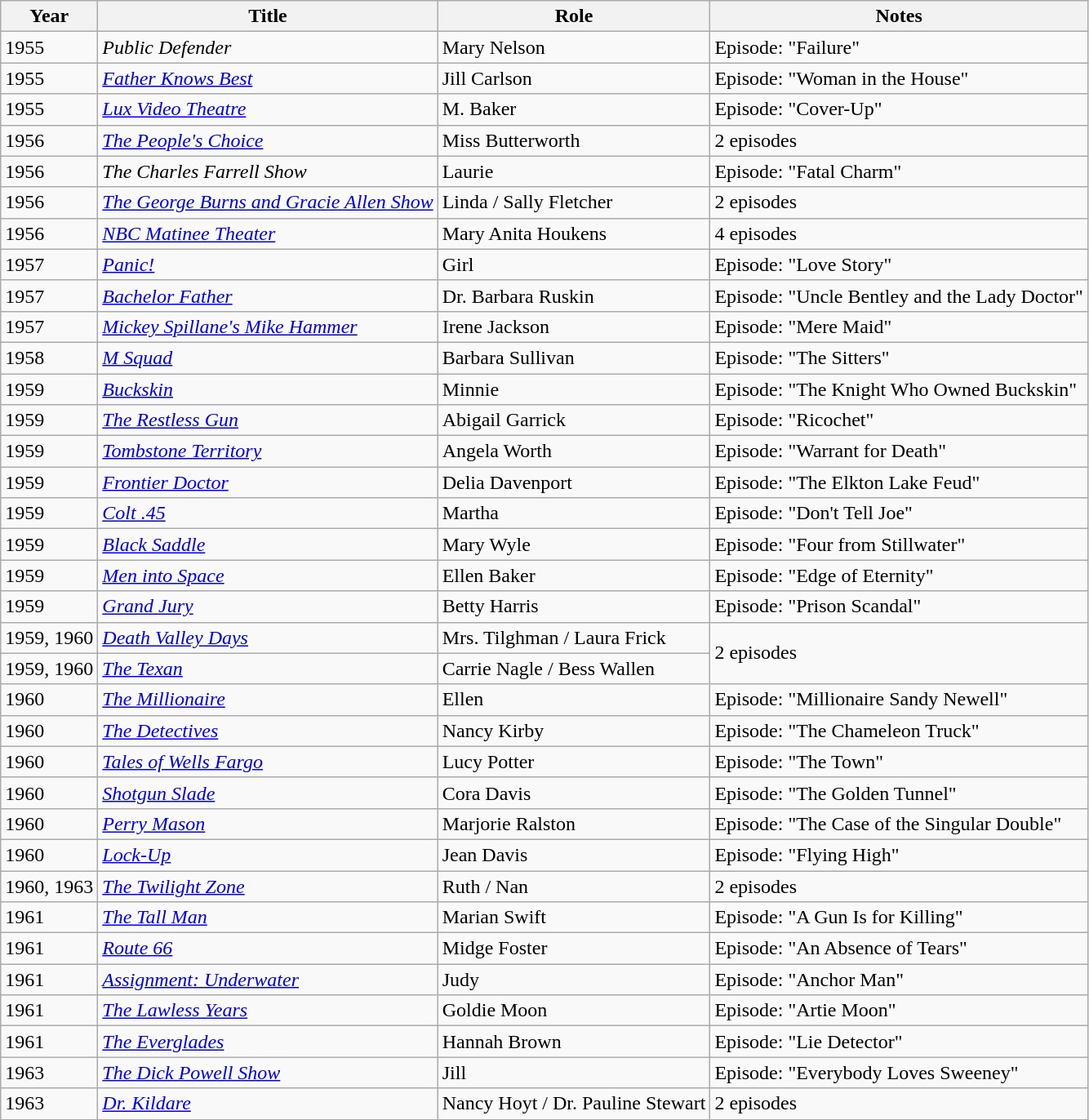<table class="wikitable sortable">
<tr>
<th>Year</th>
<th>Title</th>
<th>Role</th>
<th>Notes</th>
</tr>
<tr>
<td>1955</td>
<td><em>Public Defender</em></td>
<td>Mary Nelson</td>
<td>Episode: "Failure"</td>
</tr>
<tr>
<td>1955</td>
<td><em><a href='#'>Father Knows Best</a></em></td>
<td>Jill Carlson</td>
<td>Episode: "Woman in the House"</td>
</tr>
<tr>
<td>1955</td>
<td><em><a href='#'>Lux Video Theatre</a></em></td>
<td>M. Baker</td>
<td>Episode: "Cover-Up"</td>
</tr>
<tr>
<td>1956</td>
<td><a href='#'><em>The People's Choice</em></a></td>
<td>Miss Butterworth</td>
<td>2 episodes</td>
</tr>
<tr>
<td>1956</td>
<td><em>The Charles Farrell Show</em></td>
<td>Laurie</td>
<td>Episode: "Fatal Charm"</td>
</tr>
<tr>
<td>1956</td>
<td><em><a href='#'>The George Burns and Gracie Allen Show</a></em></td>
<td>Linda / Sally Fletcher</td>
<td>2 episodes</td>
</tr>
<tr>
<td>1956</td>
<td><em><a href='#'>NBC Matinee Theater</a></em></td>
<td>Mary Anita Houkens</td>
<td>4 episodes</td>
</tr>
<tr>
<td>1957</td>
<td><a href='#'><em>Panic!</em></a></td>
<td>Girl</td>
<td>Episode: "Love Story"</td>
</tr>
<tr>
<td>1957</td>
<td><a href='#'><em>Bachelor Father</em></a></td>
<td>Dr. Barbara Ruskin</td>
<td>Episode: "Uncle Bentley and the Lady Doctor"</td>
</tr>
<tr>
<td>1957</td>
<td><a href='#'><em>Mickey Spillane's Mike Hammer</em></a></td>
<td>Irene Jackson</td>
<td>Episode: "Mere Maid"</td>
</tr>
<tr>
<td>1958</td>
<td><em><a href='#'>M Squad</a></em></td>
<td>Barbara Sullivan</td>
<td>Episode: "The Sitters"</td>
</tr>
<tr>
<td>1959</td>
<td><a href='#'><em>Buckskin</em></a></td>
<td>Minnie</td>
<td>Episode: "The Knight Who Owned Buckskin"</td>
</tr>
<tr>
<td>1959</td>
<td><em><a href='#'>The Restless Gun</a></em></td>
<td>Abigail Garrick</td>
<td>Episode: "Ricochet"</td>
</tr>
<tr>
<td>1959</td>
<td><em><a href='#'>Tombstone Territory</a></em></td>
<td>Angela Worth</td>
<td>Episode: "Warrant for Death"</td>
</tr>
<tr>
<td>1959</td>
<td><em><a href='#'>Frontier Doctor</a></em></td>
<td>Delia Davenport</td>
<td>Episode: "The Elkton Lake Feud"</td>
</tr>
<tr>
<td>1959</td>
<td><a href='#'><em>Colt .45</em></a></td>
<td>Martha</td>
<td>Episode: "Don't Tell Joe"</td>
</tr>
<tr>
<td>1959</td>
<td><em><a href='#'>Black Saddle</a></em></td>
<td>Mary Wyle</td>
<td>Episode: "Four from Stillwater"</td>
</tr>
<tr>
<td>1959</td>
<td><em><a href='#'>Men into Space</a></em></td>
<td>Ellen Baker</td>
<td>Episode: "Edge of Eternity"</td>
</tr>
<tr>
<td>1959</td>
<td><a href='#'><em>Grand Jury</em></a></td>
<td>Betty Harris</td>
<td>Episode: "Prison Scandal"</td>
</tr>
<tr>
<td>1959, 1960</td>
<td><em><a href='#'>Death Valley Days</a></em></td>
<td>Mrs. Tilghman / Laura Frick</td>
<td rowspan="2">2 episodes</td>
</tr>
<tr>
<td>1959, 1960</td>
<td><a href='#'><em>The Texan</em></a></td>
<td>Carrie Nagle / Bess Wallen</td>
</tr>
<tr>
<td>1960</td>
<td><a href='#'><em>The Millionaire</em></a></td>
<td>Ellen</td>
<td>Episode: "Millionaire Sandy Newell"</td>
</tr>
<tr>
<td>1960</td>
<td><a href='#'><em>The Detectives</em></a></td>
<td>Nancy Kirby</td>
<td>Episode: "The Chameleon Truck"</td>
</tr>
<tr>
<td>1960</td>
<td><em><a href='#'>Tales of Wells Fargo</a></em></td>
<td>Lucy Potter</td>
<td>Episode: "The Town"</td>
</tr>
<tr>
<td>1960</td>
<td><em><a href='#'>Shotgun Slade</a></em></td>
<td>Cora Davis</td>
<td>Episode: "The Golden Tunnel"</td>
</tr>
<tr>
<td>1960</td>
<td><a href='#'><em>Perry Mason</em></a></td>
<td>Marjorie Ralston</td>
<td>Episode: "The Case of the Singular Double"</td>
</tr>
<tr>
<td>1960</td>
<td><a href='#'><em>Lock-Up</em></a></td>
<td>Jean Davis</td>
<td>Episode: "Flying High"</td>
</tr>
<tr>
<td>1960, 1963</td>
<td><a href='#'><em>The Twilight Zone</em></a></td>
<td>Ruth / Nan</td>
<td>2 episodes</td>
</tr>
<tr>
<td>1961</td>
<td><a href='#'><em>The Tall Man</em></a></td>
<td>Marian Swift</td>
<td>Episode: "A Gun Is for Killing"</td>
</tr>
<tr>
<td>1961</td>
<td><a href='#'><em>Route 66</em></a></td>
<td>Midge Foster</td>
<td>Episode: "An Absence of Tears"</td>
</tr>
<tr>
<td>1961</td>
<td><em><a href='#'>Assignment: Underwater</a></em></td>
<td>Judy</td>
<td>Episode: "Anchor Man"</td>
</tr>
<tr>
<td>1961</td>
<td><em><a href='#'>The Lawless Years</a></em></td>
<td>Goldie Moon</td>
<td>Episode: "Artie Moon"</td>
</tr>
<tr>
<td>1961</td>
<td><a href='#'><em>The Everglades</em></a></td>
<td>Hannah Brown</td>
<td>Episode: "Lie Detector"</td>
</tr>
<tr>
<td>1963</td>
<td><em><a href='#'>The Dick Powell Show</a></em></td>
<td>Jill</td>
<td>Episode: "Everybody Loves Sweeney"</td>
</tr>
<tr>
<td>1963</td>
<td><a href='#'><em>Dr. Kildare</em></a></td>
<td>Nancy Hoyt / Dr. Pauline Stewart</td>
<td>2 episodes</td>
</tr>
</table>
